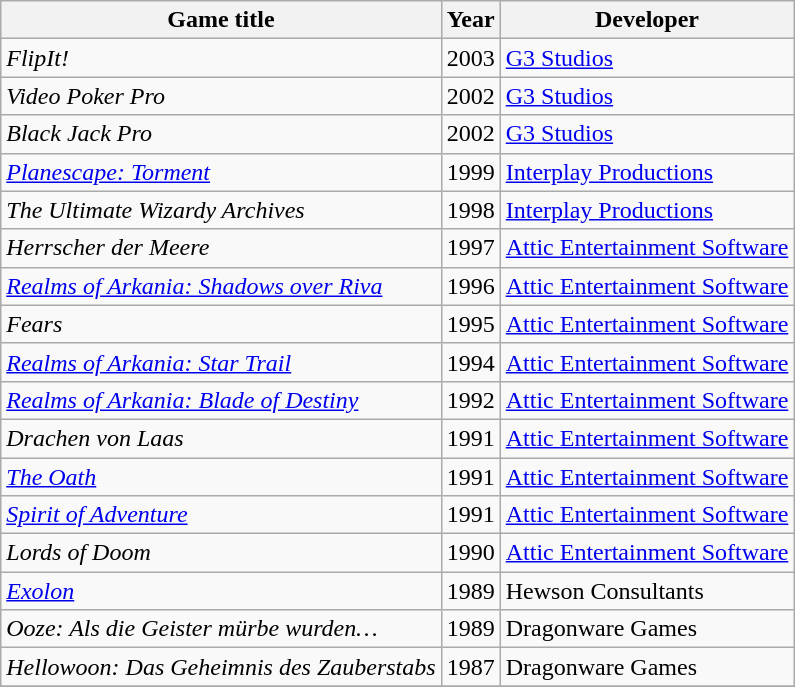<table class="wikitable">
<tr>
<th>Game title</th>
<th>Year</th>
<th>Developer</th>
</tr>
<tr>
<td><em>FlipIt!</em></td>
<td>2003</td>
<td><a href='#'>G3 Studios</a></td>
</tr>
<tr>
<td><em>Video Poker Pro</em></td>
<td>2002</td>
<td><a href='#'>G3 Studios</a></td>
</tr>
<tr>
<td><em>Black Jack Pro</em></td>
<td>2002</td>
<td><a href='#'>G3 Studios</a></td>
</tr>
<tr>
<td><em><a href='#'>Planescape: Torment</a></em></td>
<td>1999</td>
<td><a href='#'>Interplay Productions</a></td>
</tr>
<tr>
<td><em>The Ultimate Wizardy Archives</em></td>
<td>1998</td>
<td><a href='#'>Interplay Productions</a></td>
</tr>
<tr>
<td><em>Herrscher der Meere</em></td>
<td>1997</td>
<td><a href='#'>Attic Entertainment Software</a></td>
</tr>
<tr>
<td><em><a href='#'>Realms of Arkania: Shadows over Riva</a></em></td>
<td>1996</td>
<td><a href='#'>Attic Entertainment Software</a></td>
</tr>
<tr>
<td><em>Fears</em></td>
<td>1995</td>
<td><a href='#'>Attic Entertainment Software</a></td>
</tr>
<tr>
<td><em><a href='#'>Realms of Arkania: Star Trail</a></em></td>
<td>1994</td>
<td><a href='#'>Attic Entertainment Software</a></td>
</tr>
<tr>
<td><em><a href='#'>Realms of Arkania: Blade of Destiny</a></em></td>
<td>1992</td>
<td><a href='#'>Attic Entertainment Software</a></td>
</tr>
<tr>
<td><em>Drachen von Laas</em></td>
<td>1991</td>
<td><a href='#'>Attic Entertainment Software</a></td>
</tr>
<tr>
<td><em><a href='#'>The Oath</a></em></td>
<td>1991</td>
<td><a href='#'>Attic Entertainment Software</a></td>
</tr>
<tr>
<td><em><a href='#'>Spirit of Adventure</a></em></td>
<td>1991</td>
<td><a href='#'>Attic Entertainment Software</a></td>
</tr>
<tr>
<td><em>Lords of Doom</em></td>
<td>1990</td>
<td><a href='#'>Attic Entertainment Software</a></td>
</tr>
<tr>
<td><em><a href='#'>Exolon</a></em></td>
<td>1989</td>
<td>Hewson Consultants</td>
</tr>
<tr>
<td><em>Ooze: Als die Geister mürbe wurden…</em></td>
<td>1989</td>
<td>Dragonware Games</td>
</tr>
<tr>
<td><em>Hellowoon: Das Geheimnis des Zauberstabs</em></td>
<td>1987</td>
<td>Dragonware Games</td>
</tr>
<tr>
</tr>
</table>
